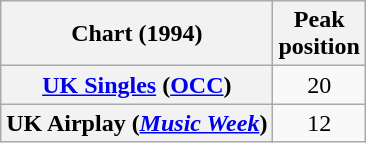<table class="wikitable sortable plainrowheaders" style="text-align:center">
<tr>
<th>Chart (1994)</th>
<th>Peak<br>position</th>
</tr>
<tr>
<th scope="row"><a href='#'>UK Singles</a> (<a href='#'>OCC</a>)</th>
<td>20</td>
</tr>
<tr>
<th scope="row">UK Airplay (<em><a href='#'>Music Week</a></em>)</th>
<td>12</td>
</tr>
</table>
